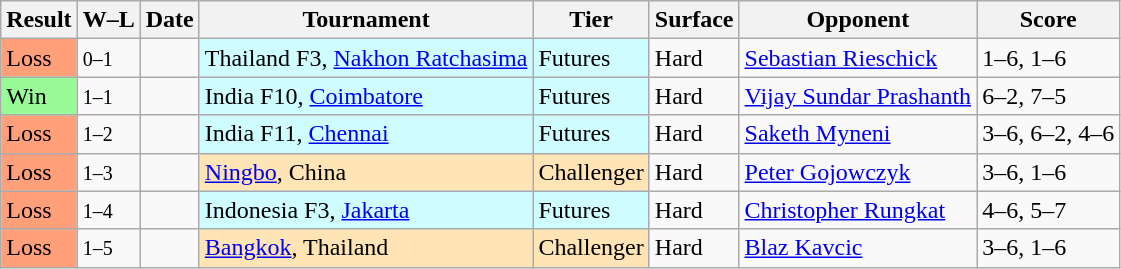<table class="sortable wikitable">
<tr>
<th>Result</th>
<th class="unsortable">W–L</th>
<th>Date</th>
<th>Tournament</th>
<th>Tier</th>
<th>Surface</th>
<th>Opponent</th>
<th class="unsortable">Score</th>
</tr>
<tr>
<td style="background:#ffa07a;">Loss</td>
<td><small>0–1</small></td>
<td></td>
<td style="background:#cffcff;">Thailand F3, <a href='#'>Nakhon Ratchasima</a></td>
<td style="background:#cffcff;">Futures</td>
<td>Hard</td>
<td> <a href='#'>Sebastian Rieschick</a></td>
<td>1–6, 1–6</td>
</tr>
<tr>
<td style="background:#98fb98;">Win</td>
<td><small>1–1</small></td>
<td></td>
<td style="background:#cffcff;">India F10, <a href='#'>Coimbatore</a></td>
<td style="background:#cffcff;">Futures</td>
<td>Hard</td>
<td> <a href='#'>Vijay Sundar Prashanth</a></td>
<td>6–2, 7–5</td>
</tr>
<tr>
<td style="background:#ffa07a;">Loss</td>
<td><small>1–2</small></td>
<td></td>
<td style="background:#cffcff;">India F11, <a href='#'>Chennai</a></td>
<td style="background:#cffcff;">Futures</td>
<td>Hard</td>
<td> <a href='#'>Saketh Myneni</a></td>
<td>3–6, 6–2, 4–6</td>
</tr>
<tr>
<td style="background:#ffa07a;">Loss</td>
<td><small>1–3</small></td>
<td></td>
<td style="background:moccasin;"><a href='#'>Ningbo</a>, China</td>
<td style="background:moccasin;">Challenger</td>
<td>Hard</td>
<td> <a href='#'>Peter Gojowczyk</a></td>
<td>3–6, 1–6</td>
</tr>
<tr>
<td style="background:#ffa07a;">Loss</td>
<td><small>1–4</small></td>
<td></td>
<td style="background:#cffcff;">Indonesia F3, <a href='#'>Jakarta</a></td>
<td style="background:#cffcff;">Futures</td>
<td>Hard</td>
<td> <a href='#'>Christopher Rungkat</a></td>
<td>4–6, 5–7</td>
</tr>
<tr>
<td style="background:#ffa07a;">Loss</td>
<td><small>1–5</small></td>
<td></td>
<td style="background:moccasin;"><a href='#'>Bangkok</a>, Thailand</td>
<td style="background:moccasin;">Challenger</td>
<td>Hard</td>
<td> <a href='#'>Blaz Kavcic</a></td>
<td>3–6, 1–6</td>
</tr>
</table>
